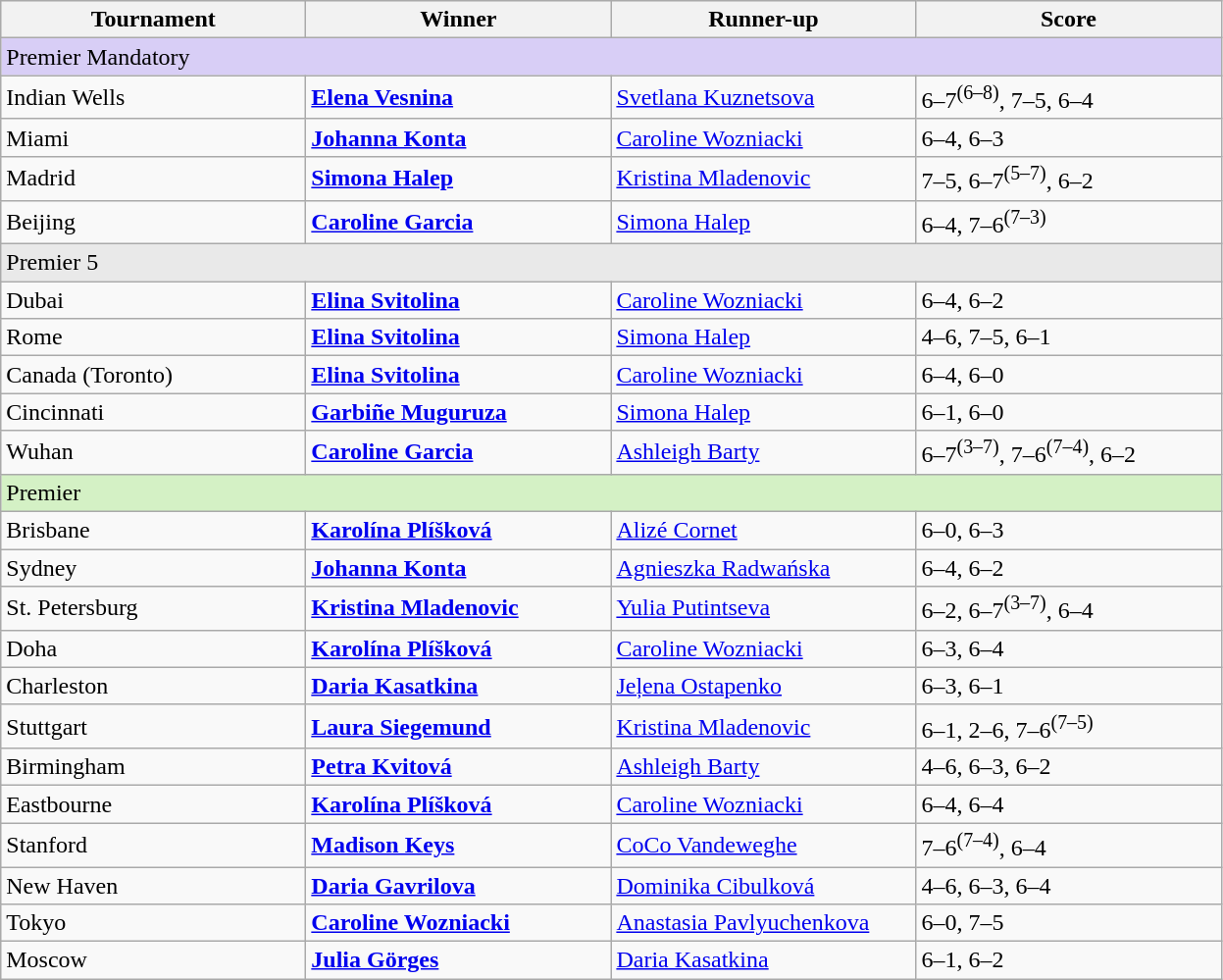<table class="wikitable nowrap">
<tr bgcolor="#efefef">
<th width=200>Tournament</th>
<th width=200>Winner</th>
<th width=200>Runner-up</th>
<th width=200>Score</th>
</tr>
<tr bgcolor="#d8cef6">
<td colspan="4">Premier Mandatory</td>
</tr>
<tr>
<td>Indian Wells</td>
<td><strong> <a href='#'>Elena Vesnina</a></strong></td>
<td> <a href='#'>Svetlana Kuznetsova</a></td>
<td>6–7<sup>(6–8)</sup>, 7–5, 6–4</td>
</tr>
<tr>
<td>Miami</td>
<td><strong> <a href='#'>Johanna Konta</a></strong></td>
<td> <a href='#'>Caroline Wozniacki</a></td>
<td>6–4, 6–3</td>
</tr>
<tr>
<td>Madrid</td>
<td><strong> <a href='#'>Simona Halep</a></strong></td>
<td> <a href='#'>Kristina Mladenovic</a></td>
<td>7–5, 6–7<sup>(5–7)</sup>, 6–2</td>
</tr>
<tr>
<td>Beijing</td>
<td><strong> <a href='#'>Caroline Garcia</a></strong></td>
<td> <a href='#'>Simona Halep</a></td>
<td>6–4, 7–6<sup>(7–3)</sup></td>
</tr>
<tr bgcolor="#E9E9E9">
<td colspan="4">Premier 5</td>
</tr>
<tr>
<td>Dubai</td>
<td><strong> <a href='#'>Elina Svitolina</a></strong></td>
<td> <a href='#'>Caroline Wozniacki</a></td>
<td>6–4, 6–2</td>
</tr>
<tr>
<td>Rome</td>
<td><strong> <a href='#'>Elina Svitolina</a></strong></td>
<td> <a href='#'>Simona Halep</a></td>
<td>4–6, 7–5, 6–1</td>
</tr>
<tr>
<td>Canada (Toronto)</td>
<td><strong> <a href='#'>Elina Svitolina</a></strong></td>
<td> <a href='#'>Caroline Wozniacki</a></td>
<td>6–4, 6–0</td>
</tr>
<tr>
<td>Cincinnati</td>
<td><strong> <a href='#'>Garbiñe Muguruza</a></strong></td>
<td> <a href='#'>Simona Halep</a></td>
<td>6–1, 6–0</td>
</tr>
<tr>
<td>Wuhan</td>
<td><strong> <a href='#'>Caroline Garcia</a></strong></td>
<td> <a href='#'>Ashleigh Barty</a></td>
<td>6–7<sup>(3–7)</sup>, 7–6<sup>(7–4)</sup>, 6–2</td>
</tr>
<tr bgcolor="#D4F1C5">
<td colspan="4">Premier</td>
</tr>
<tr>
<td>Brisbane</td>
<td><strong> <a href='#'>Karolína Plíšková</a></strong></td>
<td> <a href='#'>Alizé Cornet</a></td>
<td>6–0, 6–3</td>
</tr>
<tr>
<td>Sydney</td>
<td><strong> <a href='#'>Johanna Konta</a></strong></td>
<td> <a href='#'>Agnieszka Radwańska</a></td>
<td>6–4, 6–2</td>
</tr>
<tr>
<td>St. Petersburg</td>
<td><strong> <a href='#'>Kristina Mladenovic</a></strong></td>
<td> <a href='#'>Yulia Putintseva</a></td>
<td>6–2, 6–7<sup>(3–7)</sup>, 6–4</td>
</tr>
<tr>
<td>Doha</td>
<td><strong> <a href='#'>Karolína Plíšková</a></strong></td>
<td> <a href='#'>Caroline Wozniacki</a></td>
<td>6–3, 6–4</td>
</tr>
<tr>
<td>Charleston</td>
<td><strong> <a href='#'>Daria Kasatkina</a></strong></td>
<td> <a href='#'>Jeļena Ostapenko</a></td>
<td>6–3, 6–1</td>
</tr>
<tr>
<td>Stuttgart</td>
<td><strong> <a href='#'>Laura Siegemund</a></strong></td>
<td> <a href='#'>Kristina Mladenovic</a></td>
<td>6–1, 2–6, 7–6<sup>(7–5)</sup></td>
</tr>
<tr>
<td>Birmingham</td>
<td><strong> <a href='#'>Petra Kvitová</a></strong></td>
<td> <a href='#'>Ashleigh Barty</a></td>
<td>4–6, 6–3, 6–2</td>
</tr>
<tr>
<td>Eastbourne</td>
<td><strong> <a href='#'>Karolína Plíšková</a></strong></td>
<td> <a href='#'>Caroline Wozniacki</a></td>
<td>6–4, 6–4</td>
</tr>
<tr>
<td>Stanford</td>
<td><strong> <a href='#'>Madison Keys</a></strong></td>
<td> <a href='#'>CoCo Vandeweghe</a></td>
<td>7–6<sup>(7–4)</sup>, 6–4</td>
</tr>
<tr>
<td>New Haven</td>
<td><strong> <a href='#'>Daria Gavrilova</a></strong></td>
<td> <a href='#'>Dominika Cibulková</a></td>
<td>4–6, 6–3, 6–4</td>
</tr>
<tr>
<td>Tokyo</td>
<td><strong> <a href='#'>Caroline Wozniacki</a></strong></td>
<td> <a href='#'>Anastasia Pavlyuchenkova</a></td>
<td>6–0, 7–5</td>
</tr>
<tr>
<td>Moscow</td>
<td><strong> <a href='#'>Julia Görges</a></strong></td>
<td> <a href='#'>Daria Kasatkina</a></td>
<td>6–1, 6–2</td>
</tr>
</table>
